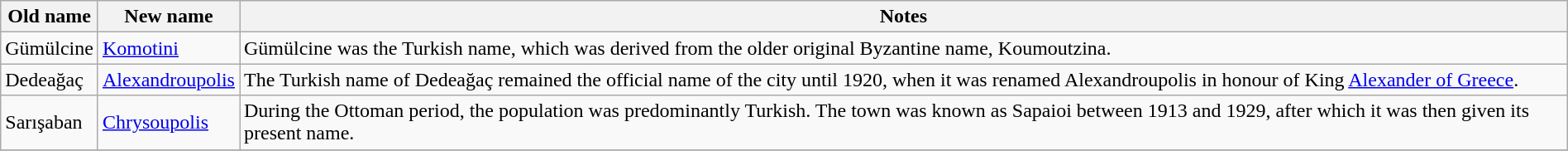<table class="wikitable" style="margin: 1em auto 1em auto;">
<tr>
<th scope="col">Old name</th>
<th scope="col">New name</th>
<th scope="col">Notes</th>
</tr>
<tr>
<td>Gümülcine</td>
<td><a href='#'>Komotini</a></td>
<td>Gümülcine was the Turkish name, which was derived from the older original Byzantine name, Koumoutzina.</td>
</tr>
<tr>
<td>Dedeağaç</td>
<td><a href='#'>Alexandroupolis</a></td>
<td>The Turkish name of Dedeağaç remained the official name of the city until 1920, when it was renamed Alexandroupolis in honour of King <a href='#'>Alexander of Greece</a>.</td>
</tr>
<tr>
<td>Sarışaban</td>
<td><a href='#'>Chrysoupolis</a></td>
<td>During the Ottoman period, the population was predominantly Turkish. The town was known as Sapaioi between 1913 and 1929, after which it was then given its present name.</td>
</tr>
<tr>
</tr>
</table>
